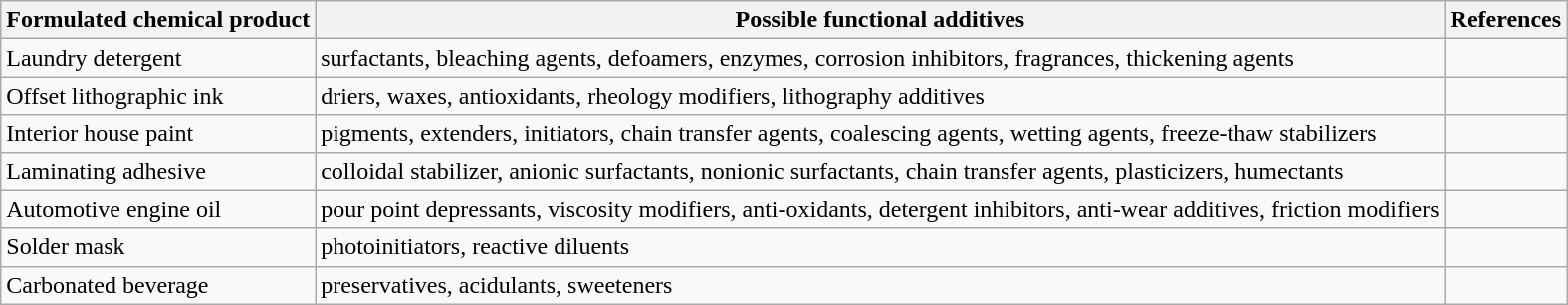<table class="wikitable">
<tr>
<th>Formulated chemical product</th>
<th>Possible functional additives</th>
<th>References</th>
</tr>
<tr>
<td>Laundry detergent</td>
<td>surfactants, bleaching agents, defoamers, enzymes, corrosion inhibitors, fragrances, thickening agents</td>
<td></td>
</tr>
<tr>
<td>Offset lithographic ink</td>
<td>driers, waxes, antioxidants, rheology modifiers, lithography additives</td>
<td></td>
</tr>
<tr>
<td>Interior house paint</td>
<td>pigments, extenders, initiators, chain transfer agents, coalescing agents, wetting agents, freeze-thaw stabilizers</td>
<td></td>
</tr>
<tr>
<td>Laminating adhesive</td>
<td>colloidal stabilizer, anionic surfactants, nonionic surfactants, chain transfer agents, plasticizers, humectants</td>
<td></td>
</tr>
<tr>
<td>Automotive engine oil</td>
<td>pour point depressants, viscosity modifiers, anti-oxidants, detergent inhibitors, anti-wear additives, friction modifiers</td>
<td></td>
</tr>
<tr>
<td>Solder mask</td>
<td>photoinitiators, reactive diluents</td>
<td></td>
</tr>
<tr>
<td>Carbonated beverage</td>
<td>preservatives, acidulants, sweeteners</td>
<td></td>
</tr>
</table>
